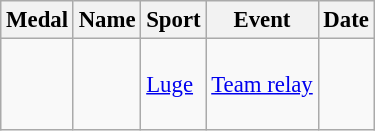<table class="wikitable sortable" style="font-size:95%">
<tr>
<th>Medal</th>
<th>Name</th>
<th>Sport</th>
<th>Event</th>
<th>Date</th>
</tr>
<tr>
<td></td>
<td><br><br><br></td>
<td><a href='#'>Luge</a></td>
<td><a href='#'>Team relay</a></td>
<td></td>
</tr>
</table>
